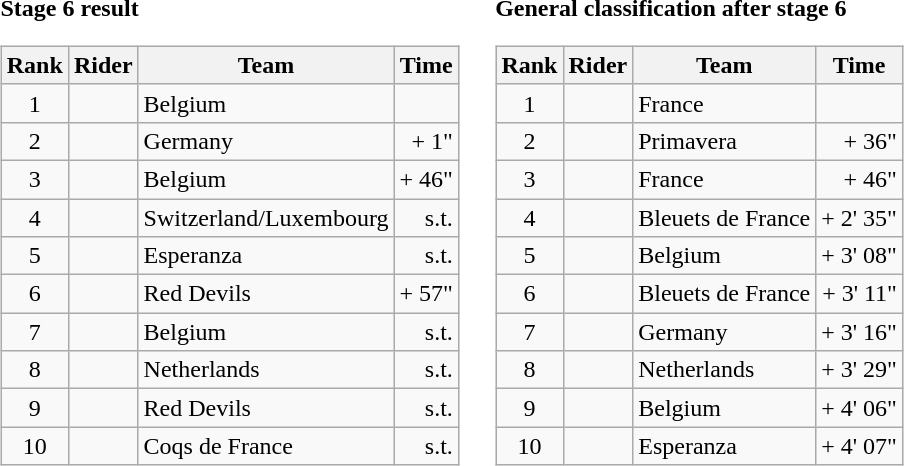<table>
<tr>
<td><strong>Stage 6 result</strong><br><table class="wikitable">
<tr>
<th scope="col">Rank</th>
<th scope="col">Rider</th>
<th scope="col">Team</th>
<th scope="col">Time</th>
</tr>
<tr>
<td style="text-align:center;">1</td>
<td></td>
<td>Belgium</td>
<td style="text-align:right;"></td>
</tr>
<tr>
<td style="text-align:center;">2</td>
<td></td>
<td>Germany</td>
<td style="text-align:right;">+ 1"</td>
</tr>
<tr>
<td style="text-align:center;">3</td>
<td></td>
<td>Belgium</td>
<td style="text-align:right;">+ 46"</td>
</tr>
<tr>
<td style="text-align:center;">4</td>
<td></td>
<td>Switzerland/Luxembourg</td>
<td style="text-align:right;">s.t.</td>
</tr>
<tr>
<td style="text-align:center;">5</td>
<td></td>
<td>Esperanza</td>
<td style="text-align:right;">s.t.</td>
</tr>
<tr>
<td style="text-align:center;">6</td>
<td></td>
<td>Red Devils</td>
<td style="text-align:right;">+ 57"</td>
</tr>
<tr>
<td style="text-align:center;">7</td>
<td></td>
<td>Belgium</td>
<td style="text-align:right;">s.t.</td>
</tr>
<tr>
<td style="text-align:center;">8</td>
<td></td>
<td>Netherlands</td>
<td style="text-align:right;">s.t.</td>
</tr>
<tr>
<td style="text-align:center;">9</td>
<td></td>
<td>Red Devils</td>
<td style="text-align:right;">s.t.</td>
</tr>
<tr>
<td style="text-align:center;">10</td>
<td></td>
<td>Coqs de France</td>
<td style="text-align:right;">s.t.</td>
</tr>
</table>
</td>
<td></td>
<td><strong>General classification after stage 6</strong><br><table class="wikitable">
<tr>
<th scope="col">Rank</th>
<th scope="col">Rider</th>
<th scope="col">Team</th>
<th scope="col">Time</th>
</tr>
<tr>
<td style="text-align:center;">1</td>
<td></td>
<td>France</td>
<td style="text-align:right;"></td>
</tr>
<tr>
<td style="text-align:center;">2</td>
<td></td>
<td>Primavera</td>
<td style="text-align:right;">+ 36"</td>
</tr>
<tr>
<td style="text-align:center;">3</td>
<td></td>
<td>France</td>
<td style="text-align:right;">+ 46"</td>
</tr>
<tr>
<td style="text-align:center;">4</td>
<td></td>
<td>Bleuets de France</td>
<td style="text-align:right;">+ 2' 35"</td>
</tr>
<tr>
<td style="text-align:center;">5</td>
<td></td>
<td>Belgium</td>
<td style="text-align:right;">+ 3' 08"</td>
</tr>
<tr>
<td style="text-align:center;">6</td>
<td></td>
<td>Bleuets de France</td>
<td style="text-align:right;">+ 3' 11"</td>
</tr>
<tr>
<td style="text-align:center;">7</td>
<td></td>
<td>Germany</td>
<td style="text-align:right;">+ 3' 16"</td>
</tr>
<tr>
<td style="text-align:center;">8</td>
<td></td>
<td>Netherlands</td>
<td style="text-align:right;">+ 3' 29"</td>
</tr>
<tr>
<td style="text-align:center;">9</td>
<td></td>
<td>Belgium</td>
<td style="text-align:right;">+ 4' 06"</td>
</tr>
<tr>
<td style="text-align:center;">10</td>
<td></td>
<td>Esperanza</td>
<td style="text-align:right;">+ 4' 07"</td>
</tr>
</table>
</td>
</tr>
</table>
